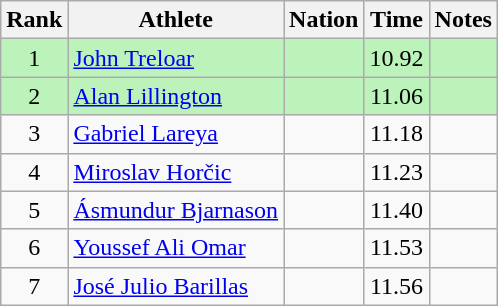<table class="wikitable sortable" style="text-align:center">
<tr>
<th>Rank</th>
<th>Athlete</th>
<th>Nation</th>
<th>Time</th>
<th>Notes</th>
</tr>
<tr bgcolor=bbf3bb>
<td>1</td>
<td align=left><a href='#'>John Treloar</a></td>
<td align=left></td>
<td>10.92</td>
<td></td>
</tr>
<tr bgcolor=bbf3bb>
<td>2</td>
<td align=left><a href='#'>Alan Lillington</a></td>
<td align=left></td>
<td>11.06</td>
<td></td>
</tr>
<tr>
<td>3</td>
<td align=left><a href='#'>Gabriel Lareya</a></td>
<td align=left></td>
<td>11.18</td>
<td></td>
</tr>
<tr>
<td>4</td>
<td align=left><a href='#'>Miroslav Horčic</a></td>
<td align=left></td>
<td>11.23</td>
<td></td>
</tr>
<tr>
<td>5</td>
<td align=left><a href='#'>Ásmundur Bjarnason</a></td>
<td align=left></td>
<td>11.40</td>
<td></td>
</tr>
<tr>
<td>6</td>
<td align=left><a href='#'>Youssef Ali Omar</a></td>
<td align=left></td>
<td>11.53</td>
<td></td>
</tr>
<tr>
<td>7</td>
<td align=left><a href='#'>José Julio Barillas</a></td>
<td align=left></td>
<td>11.56</td>
<td></td>
</tr>
</table>
